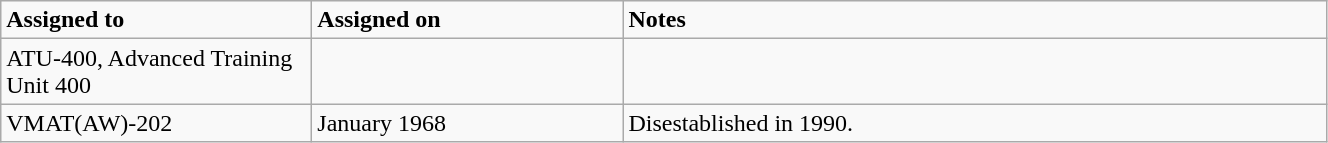<table class="wikitable" style="width: 70%;">
<tr>
<td style="width: 200px;"><strong>Assigned to</strong></td>
<td style="width: 200px;"><strong>Assigned on</strong></td>
<td><strong>Notes</strong></td>
</tr>
<tr>
<td>ATU-400, Advanced Training Unit 400</td>
<td></td>
<td></td>
</tr>
<tr>
<td>VMAT(AW)-202</td>
<td>January 1968</td>
<td>Disestablished in 1990.</td>
</tr>
</table>
